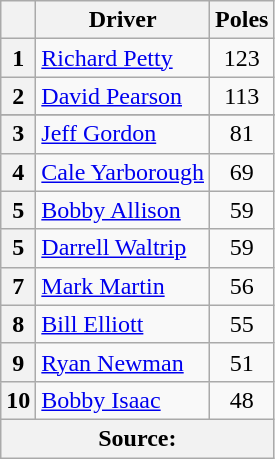<table class="wikitable">
<tr>
<th></th>
<th>Driver</th>
<th>Poles</th>
</tr>
<tr>
<th>1</th>
<td> <a href='#'>Richard Petty</a></td>
<td align="center">123</td>
</tr>
<tr>
<th>2</th>
<td> <a href='#'>David Pearson</a></td>
<td align="center">113</td>
</tr>
<tr>
</tr>
<tr>
<th>3</th>
<td> <a href='#'>Jeff Gordon</a></td>
<td align="center">81</td>
</tr>
<tr>
<th>4</th>
<td> <a href='#'>Cale Yarborough</a></td>
<td align="center">69</td>
</tr>
<tr>
<th>5</th>
<td> <a href='#'>Bobby Allison</a></td>
<td align="center">59</td>
</tr>
<tr>
<th>5</th>
<td> <a href='#'>Darrell Waltrip</a></td>
<td align="center">59</td>
</tr>
<tr>
<th>7</th>
<td> <a href='#'>Mark Martin</a></td>
<td align="center">56</td>
</tr>
<tr>
<th>8</th>
<td> <a href='#'>Bill Elliott</a></td>
<td align="center">55</td>
</tr>
<tr>
<th>9</th>
<td> <a href='#'>Ryan Newman</a></td>
<td align="center">51</td>
</tr>
<tr>
<th>10</th>
<td> <a href='#'>Bobby Isaac</a></td>
<td align="center">48</td>
</tr>
<tr>
<th colspan=3>Source:</th>
</tr>
</table>
